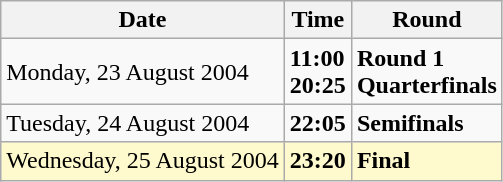<table class="wikitable">
<tr>
<th>Date</th>
<th>Time</th>
<th>Round</th>
</tr>
<tr>
<td>Monday, 23 August 2004</td>
<td><strong>11:00</strong><br><strong>20:25</strong></td>
<td><strong>Round 1</strong><br><strong>Quarterfinals</strong></td>
</tr>
<tr>
<td>Tuesday, 24 August 2004</td>
<td><strong>22:05</strong></td>
<td><strong>Semifinals</strong></td>
</tr>
<tr style=background:lemonchiffon>
<td>Wednesday, 25 August 2004</td>
<td><strong>23:20</strong></td>
<td><strong>Final</strong></td>
</tr>
</table>
